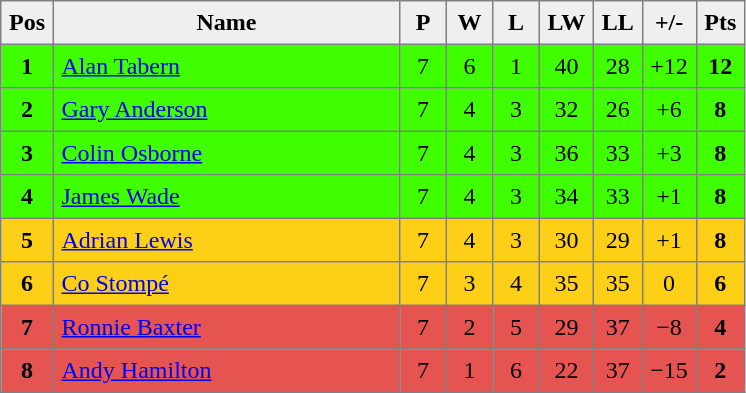<table style=border-collapse:collapse border=1 cellspacing=0 cellpadding=5>
<tr align=center bgcolor=#efefef>
<th width=20>Pos</th>
<th width=220>Name</th>
<th width=20>P</th>
<th width=20>W</th>
<th width=20>L</th>
<th width=20>LW</th>
<th width=20>LL</th>
<th width=20>+/-</th>
<th width=20>Pts</th>
</tr>
<tr align=center bgcolor="#3FFF00">
<td><strong>1</strong></td>
<td align="left"> <a href='#'>Alan Tabern</a></td>
<td>7</td>
<td>6</td>
<td>1</td>
<td>40</td>
<td>28</td>
<td>+12</td>
<td><strong>12</strong></td>
</tr>
<tr align=center bgcolor="#3FFF00">
<td><strong>2</strong></td>
<td align="left"> <a href='#'>Gary Anderson</a></td>
<td>7</td>
<td>4</td>
<td>3</td>
<td>32</td>
<td>26</td>
<td>+6</td>
<td><strong>8</strong></td>
</tr>
<tr align=center bgcolor="#3FFF00">
<td><strong>3</strong></td>
<td align="left"> <a href='#'>Colin Osborne</a></td>
<td>7</td>
<td>4</td>
<td>3</td>
<td>36</td>
<td>33</td>
<td>+3</td>
<td><strong>8</strong></td>
</tr>
<tr align=center bgcolor="#3FFF00">
<td><strong>4</strong></td>
<td align="left"> <a href='#'>James Wade</a></td>
<td>7</td>
<td>4</td>
<td>3</td>
<td>34</td>
<td>33</td>
<td>+1</td>
<td><strong>8</strong></td>
</tr>
<tr align=center bgcolor="#FDD017">
<td><strong>5</strong></td>
<td align="left"> <a href='#'>Adrian Lewis</a></td>
<td>7</td>
<td>4</td>
<td>3</td>
<td>30</td>
<td>29</td>
<td>+1</td>
<td><strong>8</strong></td>
</tr>
<tr align=center bgcolor="#FDD017">
<td><strong>6</strong></td>
<td align="left"> <a href='#'>Co Stompé</a></td>
<td>7</td>
<td>3</td>
<td>4</td>
<td>35</td>
<td>35</td>
<td>0</td>
<td><strong>6</strong></td>
</tr>
<tr align=center bgcolor="#E55451">
<td><strong>7</strong></td>
<td align="left"> <a href='#'>Ronnie Baxter</a></td>
<td>7</td>
<td>2</td>
<td>5</td>
<td>29</td>
<td>37</td>
<td>−8</td>
<td><strong>4</strong></td>
</tr>
<tr align=center bgcolor="#E55451">
<td><strong>8</strong></td>
<td align="left"> <a href='#'>Andy Hamilton</a></td>
<td>7</td>
<td>1</td>
<td>6</td>
<td>22</td>
<td>37</td>
<td>−15</td>
<td><strong>2</strong></td>
</tr>
</table>
